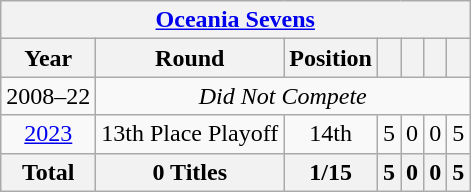<table class="wikitable" style="text-align: center;">
<tr>
<th colspan="7"><a href='#'>Oceania Sevens</a></th>
</tr>
<tr>
<th>Year</th>
<th>Round</th>
<th>Position</th>
<th></th>
<th></th>
<th></th>
<th></th>
</tr>
<tr>
<td>2008–22</td>
<td colspan="6"><em>Did Not Compete</em></td>
</tr>
<tr>
<td> <a href='#'>2023</a></td>
<td>13th Place Playoff</td>
<td>14th</td>
<td>5</td>
<td>0</td>
<td>0</td>
<td>5</td>
</tr>
<tr>
<th>Total</th>
<th>0 Titles</th>
<th>1/15</th>
<th>5</th>
<th>0</th>
<th>0</th>
<th>5</th>
</tr>
</table>
